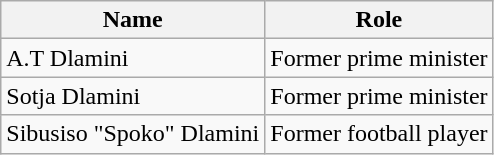<table class="wikitable">
<tr>
<th>Name</th>
<th>Role</th>
</tr>
<tr>
<td>A.T Dlamini</td>
<td>Former prime minister</td>
</tr>
<tr>
<td>Sotja Dlamini</td>
<td>Former prime minister</td>
</tr>
<tr>
<td>Sibusiso "Spoko" Dlamini</td>
<td>Former football player</td>
</tr>
</table>
